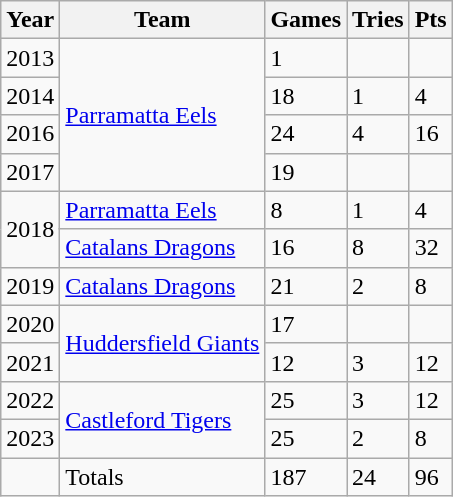<table class="wikitable">
<tr>
<th>Year</th>
<th>Team</th>
<th>Games</th>
<th>Tries</th>
<th>Pts</th>
</tr>
<tr>
<td>2013</td>
<td rowspan="4"> <a href='#'>Parramatta Eels</a></td>
<td>1</td>
<td></td>
<td></td>
</tr>
<tr>
<td>2014</td>
<td>18</td>
<td>1</td>
<td>4</td>
</tr>
<tr>
<td>2016</td>
<td>24</td>
<td>4</td>
<td>16</td>
</tr>
<tr>
<td>2017</td>
<td>19</td>
<td></td>
<td></td>
</tr>
<tr>
<td rowspan="2">2018</td>
<td> <a href='#'>Parramatta Eels</a></td>
<td>8</td>
<td>1</td>
<td>4</td>
</tr>
<tr>
<td> <a href='#'>Catalans Dragons</a></td>
<td>16</td>
<td>8</td>
<td>32</td>
</tr>
<tr>
<td>2019</td>
<td> <a href='#'>Catalans Dragons</a></td>
<td>21</td>
<td>2</td>
<td>8</td>
</tr>
<tr>
<td>2020</td>
<td rowspan="2"> <a href='#'>Huddersfield Giants</a></td>
<td>17</td>
<td></td>
<td></td>
</tr>
<tr>
<td>2021</td>
<td>12</td>
<td>3</td>
<td>12</td>
</tr>
<tr>
<td>2022</td>
<td rowspan="2"> <a href='#'>Castleford Tigers</a></td>
<td>25</td>
<td>3</td>
<td>12</td>
</tr>
<tr>
<td>2023</td>
<td>25</td>
<td>2</td>
<td>8</td>
</tr>
<tr>
<td></td>
<td>Totals</td>
<td>187</td>
<td>24</td>
<td>96</td>
</tr>
</table>
